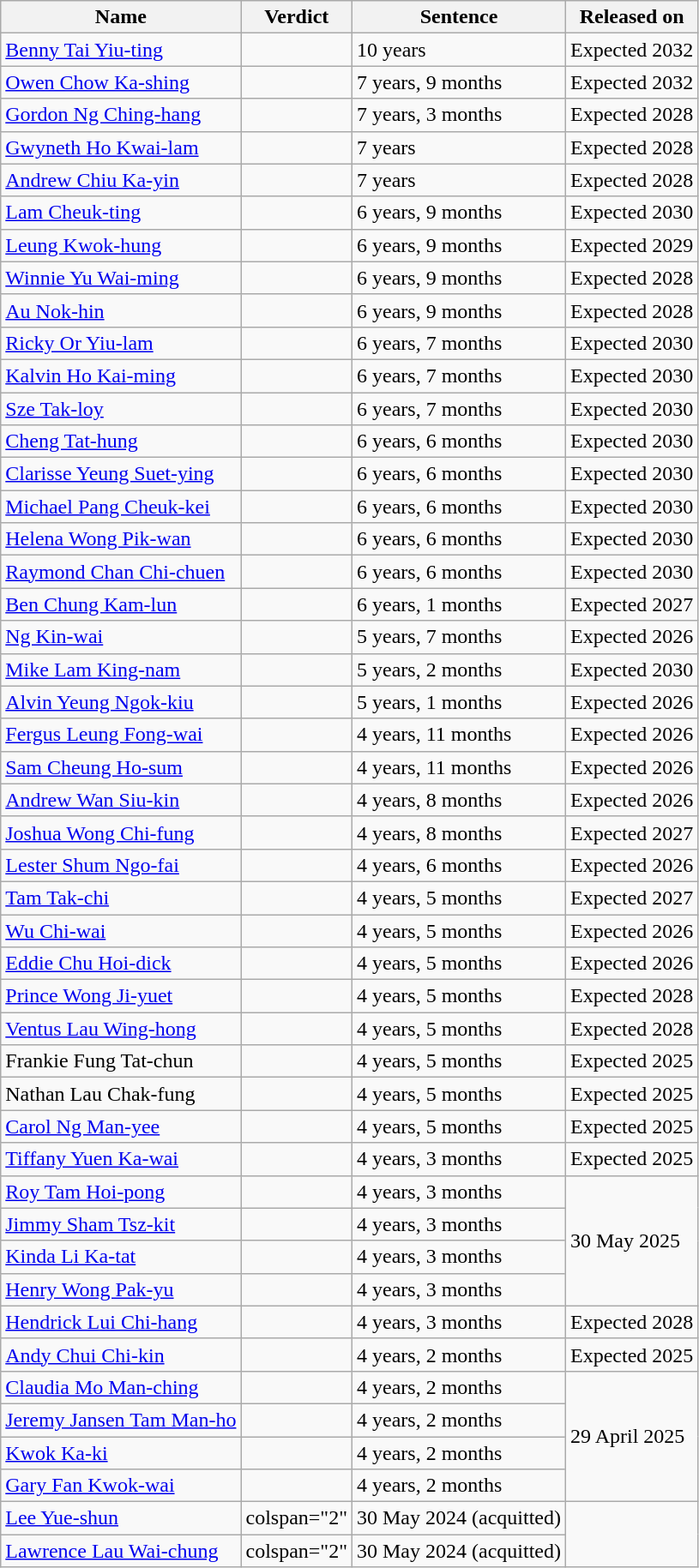<table class="wikitable sortable">
<tr>
<th>Name</th>
<th>Verdict</th>
<th>Sentence</th>
<th>Released on</th>
</tr>
<tr>
<td><a href='#'>Benny Tai Yiu-ting</a></td>
<td></td>
<td>10 years</td>
<td>Expected 2032</td>
</tr>
<tr>
<td><a href='#'>Owen Chow Ka-shing</a></td>
<td></td>
<td>7 years, 9 months</td>
<td>Expected 2032</td>
</tr>
<tr>
<td><a href='#'>Gordon Ng Ching-hang</a></td>
<td></td>
<td>7 years, 3 months</td>
<td>Expected 2028</td>
</tr>
<tr>
<td><a href='#'>Gwyneth Ho Kwai-lam</a></td>
<td></td>
<td>7 years</td>
<td>Expected 2028</td>
</tr>
<tr>
<td><a href='#'>Andrew Chiu Ka-yin</a></td>
<td></td>
<td>7 years</td>
<td>Expected 2028</td>
</tr>
<tr>
<td><a href='#'>Lam Cheuk-ting</a></td>
<td></td>
<td>6 years, 9 months</td>
<td>Expected 2030</td>
</tr>
<tr>
<td><a href='#'>Leung Kwok-hung</a></td>
<td></td>
<td>6 years, 9 months</td>
<td>Expected 2029</td>
</tr>
<tr>
<td><a href='#'>Winnie Yu Wai-ming</a></td>
<td></td>
<td>6 years, 9 months</td>
<td>Expected 2028</td>
</tr>
<tr>
<td><a href='#'>Au Nok-hin</a></td>
<td></td>
<td>6 years, 9 months</td>
<td>Expected 2028</td>
</tr>
<tr>
<td><a href='#'>Ricky Or Yiu-lam</a></td>
<td></td>
<td>6 years, 7 months</td>
<td>Expected 2030</td>
</tr>
<tr>
<td><a href='#'>Kalvin Ho Kai-ming</a></td>
<td></td>
<td>6 years, 7 months</td>
<td>Expected 2030</td>
</tr>
<tr>
<td><a href='#'>Sze Tak-loy</a></td>
<td></td>
<td>6 years, 7 months</td>
<td>Expected 2030</td>
</tr>
<tr>
<td><a href='#'>Cheng Tat-hung</a></td>
<td></td>
<td>6 years, 6 months</td>
<td>Expected 2030</td>
</tr>
<tr>
<td><a href='#'>Clarisse Yeung Suet-ying</a></td>
<td></td>
<td>6 years, 6 months</td>
<td>Expected 2030</td>
</tr>
<tr>
<td><a href='#'>Michael Pang Cheuk-kei</a></td>
<td></td>
<td>6 years, 6 months</td>
<td>Expected 2030</td>
</tr>
<tr>
<td><a href='#'>Helena Wong Pik-wan</a></td>
<td></td>
<td>6 years, 6 months</td>
<td>Expected 2030</td>
</tr>
<tr>
<td><a href='#'>Raymond Chan Chi-chuen</a></td>
<td></td>
<td>6 years, 6 months</td>
<td>Expected 2030</td>
</tr>
<tr>
<td><a href='#'>Ben Chung Kam-lun</a></td>
<td></td>
<td>6 years, 1 months</td>
<td>Expected 2027</td>
</tr>
<tr>
<td><a href='#'>Ng Kin-wai</a></td>
<td></td>
<td>5 years, 7 months</td>
<td>Expected 2026</td>
</tr>
<tr>
<td><a href='#'>Mike Lam King-nam</a></td>
<td></td>
<td>5 years, 2 months</td>
<td>Expected 2030</td>
</tr>
<tr>
<td><a href='#'>Alvin Yeung Ngok-kiu</a></td>
<td></td>
<td>5 years, 1 months</td>
<td>Expected 2026</td>
</tr>
<tr>
<td><a href='#'>Fergus Leung Fong-wai</a></td>
<td></td>
<td>4 years, 11 months</td>
<td>Expected 2026</td>
</tr>
<tr>
<td><a href='#'>Sam Cheung Ho-sum</a></td>
<td></td>
<td>4 years, 11 months</td>
<td>Expected 2026</td>
</tr>
<tr>
<td><a href='#'>Andrew Wan Siu-kin</a></td>
<td></td>
<td>4 years, 8 months</td>
<td>Expected 2026</td>
</tr>
<tr>
<td><a href='#'>Joshua Wong Chi-fung</a></td>
<td></td>
<td>4 years, 8 months</td>
<td>Expected 2027</td>
</tr>
<tr>
<td><a href='#'>Lester Shum Ngo-fai</a></td>
<td></td>
<td>4 years, 6 months</td>
<td>Expected 2026</td>
</tr>
<tr>
<td><a href='#'>Tam Tak-chi</a></td>
<td></td>
<td>4 years, 5 months</td>
<td>Expected 2027</td>
</tr>
<tr>
<td><a href='#'>Wu Chi-wai</a></td>
<td></td>
<td>4 years, 5 months</td>
<td>Expected 2026</td>
</tr>
<tr>
<td><a href='#'>Eddie Chu Hoi-dick</a></td>
<td></td>
<td>4 years, 5 months</td>
<td>Expected 2026</td>
</tr>
<tr>
<td><a href='#'>Prince Wong Ji-yuet</a></td>
<td></td>
<td>4 years, 5 months</td>
<td>Expected 2028</td>
</tr>
<tr>
<td><a href='#'>Ventus Lau Wing-hong</a></td>
<td></td>
<td>4 years, 5 months</td>
<td>Expected 2028</td>
</tr>
<tr>
<td>Frankie Fung Tat-chun</td>
<td></td>
<td>4 years, 5 months</td>
<td>Expected 2025</td>
</tr>
<tr>
<td>Nathan Lau Chak-fung</td>
<td></td>
<td>4 years, 5 months</td>
<td>Expected 2025</td>
</tr>
<tr>
<td><a href='#'>Carol Ng Man-yee</a></td>
<td></td>
<td>4 years, 5 months</td>
<td>Expected 2025</td>
</tr>
<tr>
<td><a href='#'>Tiffany Yuen Ka-wai</a></td>
<td></td>
<td>4 years, 3 months</td>
<td>Expected 2025</td>
</tr>
<tr>
<td><a href='#'>Roy Tam Hoi-pong</a></td>
<td></td>
<td>4 years, 3 months</td>
<td rowspan="4">30 May 2025</td>
</tr>
<tr>
<td><a href='#'>Jimmy Sham Tsz-kit</a></td>
<td></td>
<td>4 years, 3 months</td>
</tr>
<tr>
<td><a href='#'>Kinda Li Ka-tat</a></td>
<td></td>
<td>4 years, 3 months</td>
</tr>
<tr>
<td><a href='#'>Henry Wong Pak-yu</a></td>
<td></td>
<td>4 years, 3 months</td>
</tr>
<tr>
<td><a href='#'>Hendrick Lui Chi-hang</a></td>
<td></td>
<td>4 years, 3 months</td>
<td>Expected 2028</td>
</tr>
<tr>
<td><a href='#'>Andy Chui Chi-kin</a></td>
<td></td>
<td>4 years, 2 months</td>
<td>Expected 2025</td>
</tr>
<tr>
<td><a href='#'>Claudia Mo Man-ching</a></td>
<td></td>
<td>4 years, 2 months</td>
<td rowspan="4">29 April 2025</td>
</tr>
<tr>
<td><a href='#'>Jeremy Jansen Tam Man-ho</a></td>
<td></td>
<td>4 years, 2 months</td>
</tr>
<tr>
<td><a href='#'>Kwok Ka-ki</a></td>
<td></td>
<td>4 years, 2 months</td>
</tr>
<tr>
<td><a href='#'>Gary Fan Kwok-wai</a></td>
<td></td>
<td>4 years, 2 months</td>
</tr>
<tr>
<td><a href='#'>Lee Yue-shun</a></td>
<td>colspan="2" </td>
<td>30 May 2024 (acquitted)</td>
</tr>
<tr>
<td><a href='#'>Lawrence Lau Wai-chung</a></td>
<td>colspan="2" </td>
<td>30 May 2024 (acquitted)</td>
</tr>
</table>
